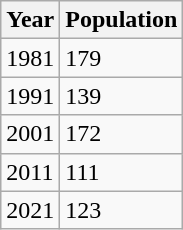<table class=wikitable>
<tr>
<th>Year</th>
<th>Population</th>
</tr>
<tr>
<td>1981</td>
<td>179</td>
</tr>
<tr>
<td>1991</td>
<td>139</td>
</tr>
<tr>
<td>2001</td>
<td>172</td>
</tr>
<tr>
<td>2011</td>
<td>111</td>
</tr>
<tr>
<td>2021</td>
<td>123</td>
</tr>
</table>
